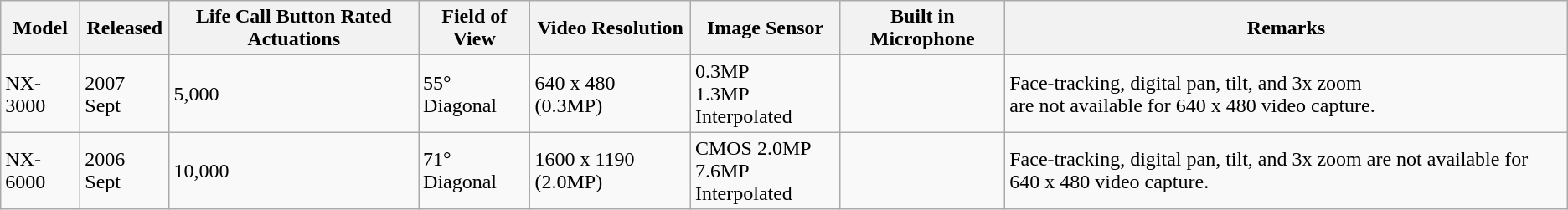<table class="wikitable sortable">
<tr>
<th>Model</th>
<th>Released</th>
<th>Life Call Button Rated Actuations</th>
<th>Field of View</th>
<th>Video Resolution</th>
<th>Image Sensor</th>
<th>Built in Microphone</th>
<th>Remarks</th>
</tr>
<tr>
<td>NX-3000</td>
<td>2007 Sept</td>
<td>5,000</td>
<td>55° Diagonal</td>
<td>640 x 480 (0.3MP)</td>
<td>0.3MP<br>1.3MP Interpolated</td>
<td></td>
<td>Face-tracking, digital pan, tilt, and 3x zoom<br>are not available for 640 x 480 video capture.</td>
</tr>
<tr>
<td>NX-6000</td>
<td>2006 Sept</td>
<td>10,000</td>
<td>71° Diagonal</td>
<td>1600 x 1190 (2.0MP)</td>
<td>CMOS 2.0MP<br>7.6MP Interpolated</td>
<td></td>
<td>Face-tracking, digital pan, tilt, and 3x zoom are not available for 640 x 480 video capture.</td>
</tr>
</table>
